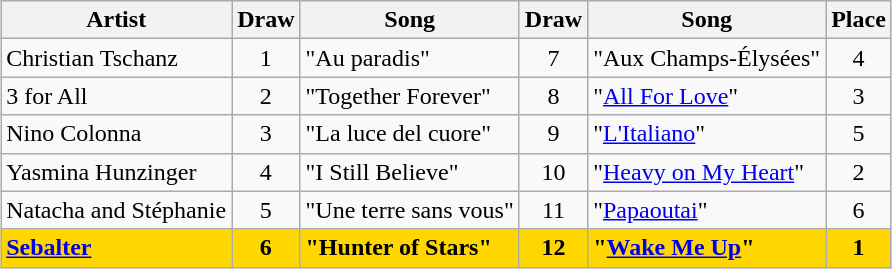<table class="sortable wikitable" style="margin: 1em auto 1em auto; text-align:center">
<tr>
<th>Artist</th>
<th>Draw</th>
<th>Song</th>
<th>Draw</th>
<th>Song </th>
<th>Place</th>
</tr>
<tr>
<td align="left">Christian Tschanz</td>
<td>1</td>
<td align="left">"Au paradis"</td>
<td>7</td>
<td align="left">"Aux Champs-Élysées" </td>
<td>4</td>
</tr>
<tr>
<td align="left">3 for All</td>
<td>2</td>
<td align="left">"Together Forever"</td>
<td>8</td>
<td align="left">"<a href='#'>All For Love</a>" </td>
<td>3</td>
</tr>
<tr>
<td align="left">Nino Colonna</td>
<td>3</td>
<td align="left">"La luce del cuore"</td>
<td>9</td>
<td align="left">"<a href='#'>L'Italiano</a>" </td>
<td>5</td>
</tr>
<tr>
<td align="left">Yasmina Hunzinger</td>
<td>4</td>
<td align="left">"I Still Believe"</td>
<td>10</td>
<td align="left">"<a href='#'>Heavy on My Heart</a>" </td>
<td>2</td>
</tr>
<tr>
<td align="left">Natacha and Stéphanie</td>
<td>5</td>
<td align="left">"Une terre sans vous"</td>
<td>11</td>
<td align="left">"<a href='#'>Papaoutai</a>" </td>
<td>6</td>
</tr>
<tr style="font-weight:bold;background:gold;">
<td align="left"><a href='#'>Sebalter</a></td>
<td>6</td>
<td align="left">"Hunter of Stars"</td>
<td>12</td>
<td align="left">"<a href='#'>Wake Me Up</a>" </td>
<td>1</td>
</tr>
</table>
